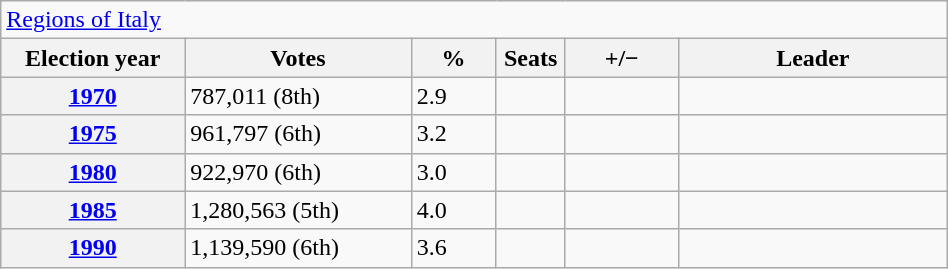<table class=wikitable style="width:50%; border:1px #AAAAFF solid">
<tr>
<td colspan=6><a href='#'>Regions of Italy</a></td>
</tr>
<tr>
<th width=13%>Election year</th>
<th width=16%>Votes</th>
<th width=6%>%</th>
<th width=1%>Seats</th>
<th width=8%>+/−</th>
<th width=19%>Leader</th>
</tr>
<tr>
<th><a href='#'>1970</a></th>
<td>787,011 (8th)</td>
<td>2.9</td>
<td></td>
<td></td>
<td></td>
</tr>
<tr>
<th><a href='#'>1975</a></th>
<td>961,797 (6th)</td>
<td>3.2</td>
<td></td>
<td></td>
<td></td>
</tr>
<tr>
<th><a href='#'>1980</a></th>
<td>922,970 (6th)</td>
<td>3.0</td>
<td></td>
<td></td>
<td></td>
</tr>
<tr>
<th><a href='#'>1985</a></th>
<td>1,280,563 (5th)</td>
<td>4.0</td>
<td></td>
<td></td>
<td></td>
</tr>
<tr>
<th><a href='#'>1990</a></th>
<td>1,139,590 (6th)</td>
<td>3.6</td>
<td></td>
<td></td>
<td></td>
</tr>
</table>
